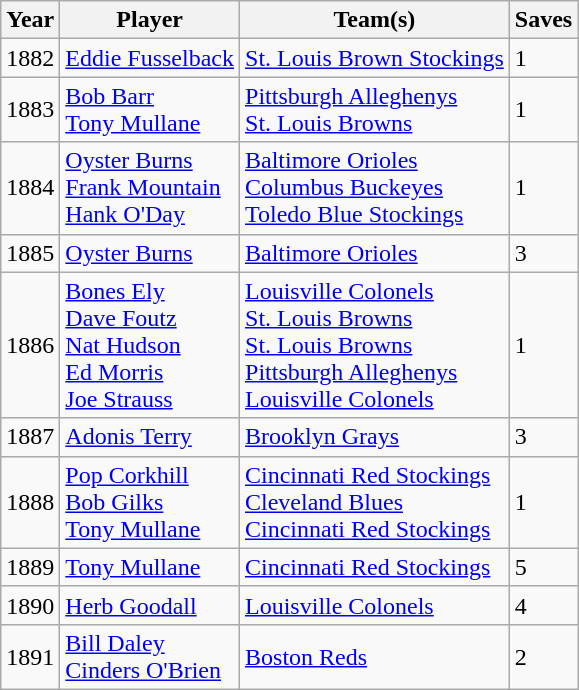<table class="wikitable sortable">
<tr>
<th>Year</th>
<th>Player</th>
<th>Team(s)</th>
<th>Saves</th>
</tr>
<tr>
<td>1882</td>
<td><a href='#'>Eddie Fusselback</a></td>
<td><a href='#'>St. Louis Brown Stockings</a></td>
<td>1</td>
</tr>
<tr>
<td>1883</td>
<td><a href='#'>Bob Barr</a><br><a href='#'>Tony Mullane</a></td>
<td><a href='#'>Pittsburgh Alleghenys</a><br><a href='#'>St. Louis Browns</a></td>
<td>1</td>
</tr>
<tr>
<td>1884</td>
<td><a href='#'>Oyster Burns</a><br><a href='#'>Frank Mountain</a><br><a href='#'>Hank O'Day</a></td>
<td><a href='#'>Baltimore Orioles</a><br><a href='#'>Columbus Buckeyes</a><br><a href='#'>Toledo Blue Stockings</a></td>
<td>1</td>
</tr>
<tr>
<td>1885</td>
<td><a href='#'>Oyster Burns</a></td>
<td><a href='#'>Baltimore Orioles</a></td>
<td>3</td>
</tr>
<tr>
<td>1886</td>
<td><a href='#'>Bones Ely</a><br><a href='#'>Dave Foutz</a><br><a href='#'>Nat Hudson</a><br><a href='#'>Ed Morris</a><br><a href='#'>Joe Strauss</a></td>
<td><a href='#'>Louisville Colonels</a><br><a href='#'>St. Louis Browns</a><br><a href='#'>St. Louis Browns</a><br><a href='#'>Pittsburgh Alleghenys</a><br><a href='#'>Louisville Colonels</a></td>
<td>1</td>
</tr>
<tr>
<td>1887</td>
<td><a href='#'>Adonis Terry</a></td>
<td><a href='#'>Brooklyn Grays</a></td>
<td>3</td>
</tr>
<tr>
<td>1888</td>
<td><a href='#'>Pop Corkhill</a><br><a href='#'>Bob Gilks</a><br><a href='#'>Tony Mullane</a></td>
<td><a href='#'>Cincinnati Red Stockings</a><br><a href='#'>Cleveland Blues</a><br><a href='#'>Cincinnati Red Stockings</a></td>
<td>1</td>
</tr>
<tr>
<td>1889</td>
<td><a href='#'>Tony Mullane</a></td>
<td><a href='#'>Cincinnati Red Stockings</a></td>
<td>5</td>
</tr>
<tr>
<td>1890</td>
<td><a href='#'>Herb Goodall</a></td>
<td><a href='#'>Louisville Colonels</a></td>
<td>4</td>
</tr>
<tr>
<td>1891</td>
<td><a href='#'>Bill Daley</a><br><a href='#'>Cinders O'Brien</a></td>
<td><a href='#'>Boston Reds</a></td>
<td>2</td>
</tr>
</table>
